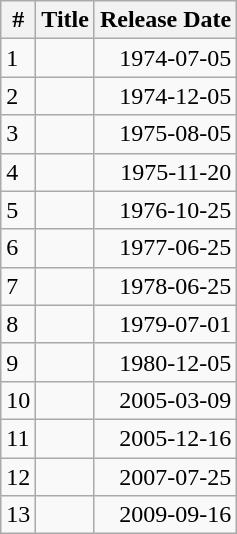<table class="wikitable">
<tr>
<th>#</th>
<th>Title</th>
<th>Release Date</th>
</tr>
<tr>
<td>1</td>
<td align="left"><br></td>
<td align="right">1974-07-05</td>
</tr>
<tr>
<td>2</td>
<td align="left"></td>
<td align="right">1974-12-05</td>
</tr>
<tr>
<td>3</td>
<td align="left"></td>
<td align="right">1975-08-05</td>
</tr>
<tr>
<td>4</td>
<td align="left"></td>
<td align="right">1975-11-20</td>
</tr>
<tr>
<td>5</td>
<td align="left"><br></td>
<td align="right">1976-10-25</td>
</tr>
<tr>
<td>6</td>
<td align="left"></td>
<td align="right">1977-06-25</td>
</tr>
<tr>
<td>7</td>
<td align="left"></td>
<td align="right">1978-06-25</td>
</tr>
<tr>
<td>8</td>
<td align="left"></td>
<td align="right">1979-07-01</td>
</tr>
<tr>
<td>9</td>
<td align="left"><br></td>
<td align="right">1980-12-05</td>
</tr>
<tr>
<td>10</td>
<td align="left"><br></td>
<td align="right">2005-03-09</td>
</tr>
<tr>
<td>11</td>
<td align="left"></td>
<td align="right">2005-12-16</td>
</tr>
<tr>
<td>12</td>
<td align="left"></td>
<td align="right">2007-07-25</td>
</tr>
<tr>
<td>13</td>
<td align="left"><br></td>
<td align="right">2009-09-16</td>
</tr>
</table>
